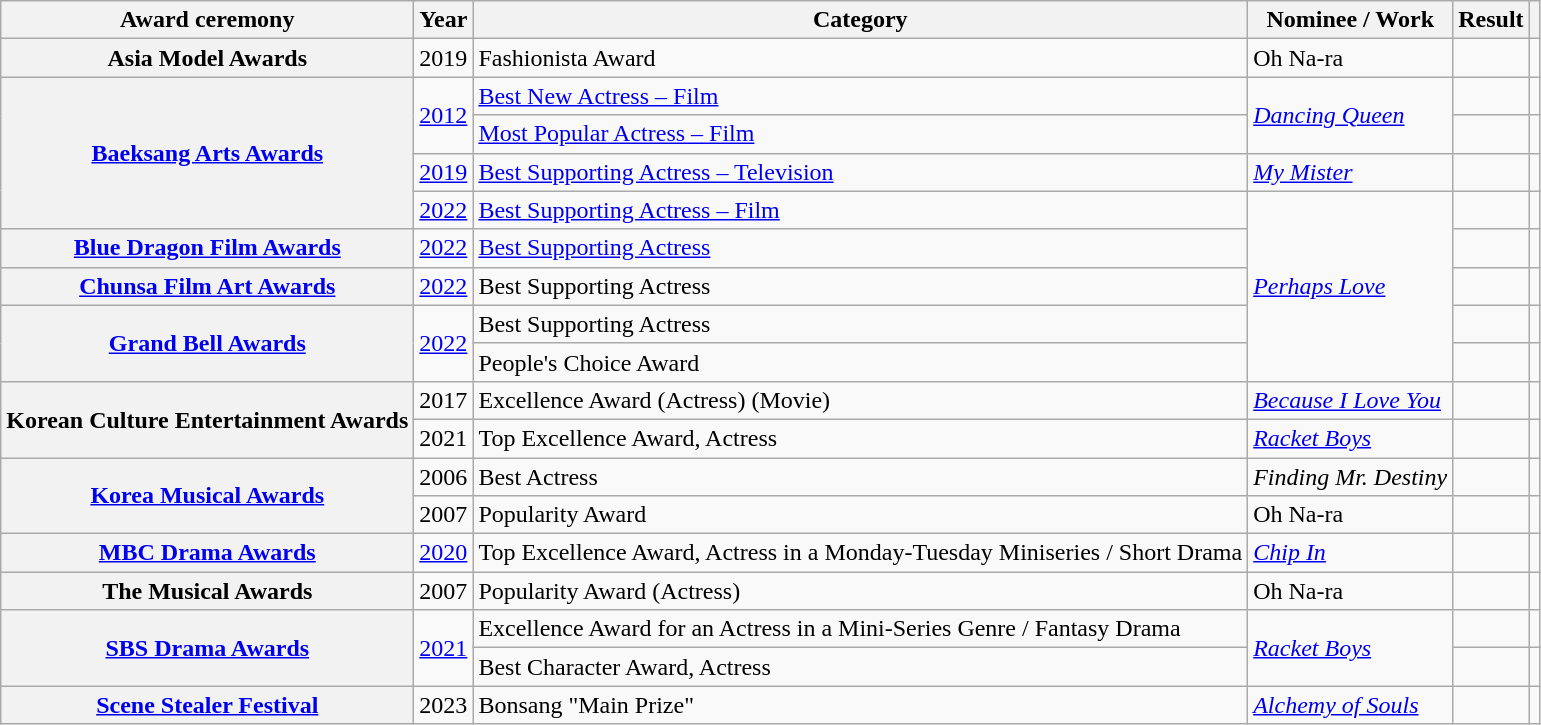<table class="wikitable plainrowheaders sortable">
<tr>
<th scope="col">Award ceremony</th>
<th scope="col">Year</th>
<th scope="col">Category</th>
<th scope="col">Nominee / Work</th>
<th scope="col">Result</th>
<th scope="col" class="unsortable"></th>
</tr>
<tr>
<th scope="row">Asia Model Awards</th>
<td>2019</td>
<td>Fashionista Award</td>
<td>Oh Na-ra</td>
<td></td>
<td></td>
</tr>
<tr>
<th scope="row"  rowspan="4"><a href='#'>Baeksang Arts Awards</a></th>
<td rowspan="2"><a href='#'>2012</a></td>
<td><a href='#'>Best New Actress – Film</a></td>
<td rowspan="2"><a href='#'><em>Dancing Queen</em></a></td>
<td></td>
<td></td>
</tr>
<tr>
<td><a href='#'>Most Popular Actress – Film</a></td>
<td></td>
<td></td>
</tr>
<tr>
<td><a href='#'>2019</a></td>
<td><a href='#'>Best Supporting Actress – Television</a></td>
<td><em><a href='#'>My Mister</a></em></td>
<td></td>
<td></td>
</tr>
<tr>
<td rowspan="1"><a href='#'>2022</a></td>
<td><a href='#'>Best Supporting Actress – Film</a></td>
<td rowspan="5"><em><a href='#'>Perhaps Love</a></em></td>
<td></td>
<td></td>
</tr>
<tr>
<th scope="row"  rowspan="1"><a href='#'>Blue Dragon Film Awards</a></th>
<td><a href='#'>2022</a></td>
<td><a href='#'>Best Supporting Actress</a></td>
<td></td>
<td></td>
</tr>
<tr>
<th scope="row"><a href='#'>Chunsa Film Art Awards</a></th>
<td><a href='#'>2022</a></td>
<td>Best Supporting Actress</td>
<td></td>
<td></td>
</tr>
<tr>
<th scope="row"  rowspan="2"><a href='#'>Grand Bell Awards</a></th>
<td rowspan="2"><a href='#'>2022</a></td>
<td>Best Supporting Actress</td>
<td></td>
<td></td>
</tr>
<tr>
<td>People's Choice Award</td>
<td></td>
<td></td>
</tr>
<tr>
<th scope="row"  rowspan="2">Korean Culture Entertainment Awards</th>
<td>2017</td>
<td>Excellence Award (Actress) (Movie)</td>
<td><em><a href='#'>Because I Love You</a></em></td>
<td></td>
<td></td>
</tr>
<tr>
<td>2021</td>
<td>Top Excellence Award, Actress</td>
<td rowspan="1"><em><a href='#'>Racket Boys</a></em></td>
<td></td>
<td></td>
</tr>
<tr>
<th scope="row"  rowspan="2"><a href='#'>Korea Musical Awards</a></th>
<td>2006</td>
<td>Best Actress</td>
<td><em>Finding Mr. Destiny</em></td>
<td></td>
<td></td>
</tr>
<tr>
<td>2007</td>
<td>Popularity Award</td>
<td>Oh Na-ra</td>
<td></td>
<td></td>
</tr>
<tr>
<th scope="row"  rowspan="1"><a href='#'>MBC Drama Awards</a></th>
<td><a href='#'>2020</a></td>
<td>Top Excellence Award, Actress in a Monday-Tuesday Miniseries / Short Drama</td>
<td><em><a href='#'>Chip In</a></em></td>
<td></td>
<td></td>
</tr>
<tr>
<th scope="row">The Musical Awards</th>
<td>2007</td>
<td>Popularity Award (Actress)</td>
<td>Oh Na-ra</td>
<td></td>
<td></td>
</tr>
<tr>
<th scope="row"  rowspan="2"><a href='#'>SBS Drama Awards</a></th>
<td rowspan="2"><a href='#'>2021</a></td>
<td>Excellence Award for an Actress in a Mini-Series Genre / Fantasy Drama</td>
<td rowspan="2"><em><a href='#'>Racket Boys</a></em></td>
<td></td>
<td></td>
</tr>
<tr>
<td>Best Character Award, Actress</td>
<td></td>
<td></td>
</tr>
<tr>
<th scope="row"><a href='#'>Scene Stealer Festival</a></th>
<td>2023</td>
<td>Bonsang "Main Prize"</td>
<td><em><a href='#'>Alchemy of Souls</a></em></td>
<td></td>
<td></td>
</tr>
</table>
